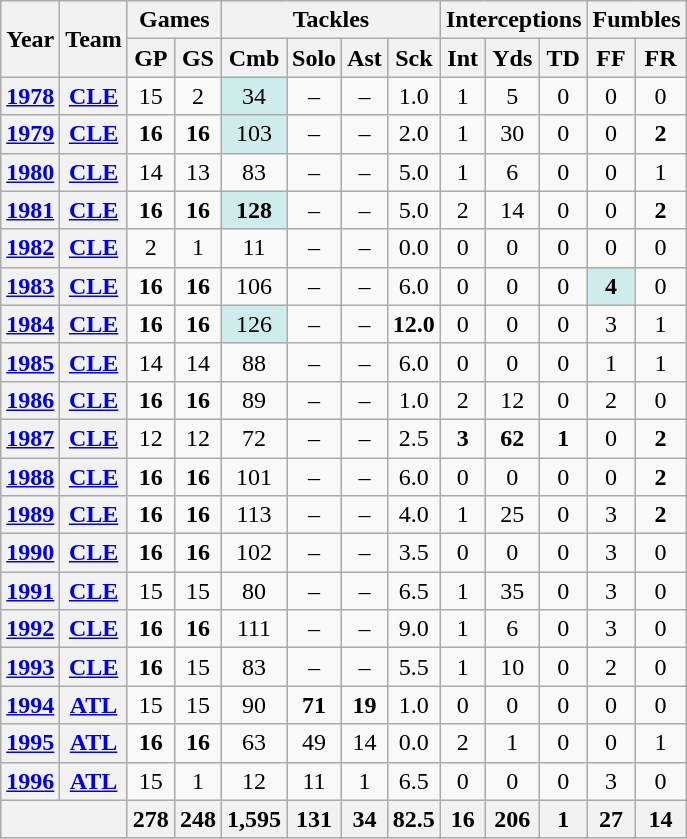<table class="wikitable sortable" style="text-align: center;">
<tr>
<th rowspan="2">Year</th>
<th rowspan="2">Team</th>
<th colspan="2">Games</th>
<th colspan="4">Tackles</th>
<th colspan="3">Interceptions</th>
<th colspan="2">Fumbles</th>
</tr>
<tr>
<th>GP</th>
<th>GS</th>
<th>Cmb</th>
<th>Solo</th>
<th>Ast</th>
<th>Sck</th>
<th>Int</th>
<th>Yds</th>
<th>TD</th>
<th>FF</th>
<th>FR</th>
</tr>
<tr>
<th><a href='#'>1978</a></th>
<th><a href='#'>CLE</a></th>
<td>15</td>
<td>2</td>
<td style="background:#cfecec;">34</td>
<td>–</td>
<td>–</td>
<td>1.0</td>
<td>1</td>
<td>5</td>
<td>0</td>
<td>0</td>
<td>0</td>
</tr>
<tr>
<th><a href='#'>1979</a></th>
<th><a href='#'>CLE</a></th>
<td><strong>16</strong></td>
<td><strong>16</strong></td>
<td style="background:#cfecec;">103</td>
<td>–</td>
<td>–</td>
<td>2.0</td>
<td>1</td>
<td>30</td>
<td>0</td>
<td>0</td>
<td><strong>2</strong></td>
</tr>
<tr>
<th><a href='#'>1980</a></th>
<th><a href='#'>CLE</a></th>
<td>14</td>
<td>13</td>
<td>83</td>
<td>–</td>
<td>–</td>
<td>5.0</td>
<td>1</td>
<td>6</td>
<td>0</td>
<td>0</td>
<td>1</td>
</tr>
<tr>
<th><a href='#'>1981</a></th>
<th><a href='#'>CLE</a></th>
<td><strong>16</strong></td>
<td><strong>16</strong></td>
<td style="background:#cfecec;"><strong>128</strong></td>
<td>–</td>
<td>–</td>
<td>5.0</td>
<td>2</td>
<td>14</td>
<td>0</td>
<td>0</td>
<td><strong>2</strong></td>
</tr>
<tr>
<th><a href='#'>1982</a></th>
<th><a href='#'>CLE</a></th>
<td>2</td>
<td>1</td>
<td>11</td>
<td>–</td>
<td>–</td>
<td>0.0</td>
<td>0</td>
<td>0</td>
<td>0</td>
<td>0</td>
<td>0</td>
</tr>
<tr>
<th><a href='#'>1983</a></th>
<th><a href='#'>CLE</a></th>
<td><strong>16</strong></td>
<td><strong>16</strong></td>
<td>106</td>
<td>–</td>
<td>–</td>
<td>6.0</td>
<td>0</td>
<td>0</td>
<td>0</td>
<td style="background:#cfecec;"><strong>4</strong></td>
<td>0</td>
</tr>
<tr>
<th><a href='#'>1984</a></th>
<th><a href='#'>CLE</a></th>
<td><strong>16</strong></td>
<td><strong>16</strong></td>
<td style="background:#cfecec;">126</td>
<td>–</td>
<td>–</td>
<td><strong>12.0</strong></td>
<td>0</td>
<td>0</td>
<td>0</td>
<td>3</td>
<td>1</td>
</tr>
<tr>
<th><a href='#'>1985</a></th>
<th><a href='#'>CLE</a></th>
<td>14</td>
<td>14</td>
<td>88</td>
<td>–</td>
<td>–</td>
<td>6.0</td>
<td>0</td>
<td>0</td>
<td>0</td>
<td>1</td>
<td>1</td>
</tr>
<tr>
<th><a href='#'>1986</a></th>
<th><a href='#'>CLE</a></th>
<td><strong>16</strong></td>
<td><strong>16</strong></td>
<td>89</td>
<td>–</td>
<td>–</td>
<td>1.0</td>
<td>2</td>
<td>12</td>
<td>0</td>
<td>2</td>
<td>0</td>
</tr>
<tr>
<th><a href='#'>1987</a></th>
<th><a href='#'>CLE</a></th>
<td>12</td>
<td>12</td>
<td>72</td>
<td>–</td>
<td>–</td>
<td>2.5</td>
<td><strong>3</strong></td>
<td><strong>62</strong></td>
<td><strong>1</strong></td>
<td>0</td>
<td><strong>2</strong></td>
</tr>
<tr>
<th><a href='#'>1988</a></th>
<th><a href='#'>CLE</a></th>
<td><strong>16</strong></td>
<td><strong>16</strong></td>
<td>101</td>
<td>–</td>
<td>–</td>
<td>6.0</td>
<td>0</td>
<td>0</td>
<td>0</td>
<td>0</td>
<td><strong>2</strong></td>
</tr>
<tr>
<th><a href='#'>1989</a></th>
<th><a href='#'>CLE</a></th>
<td><strong>16</strong></td>
<td><strong>16</strong></td>
<td>113</td>
<td>–</td>
<td>–</td>
<td>4.0</td>
<td>1</td>
<td>25</td>
<td>0</td>
<td>3</td>
<td><strong>2</strong></td>
</tr>
<tr>
<th><a href='#'>1990</a></th>
<th><a href='#'>CLE</a></th>
<td><strong>16</strong></td>
<td><strong>16</strong></td>
<td>102</td>
<td>–</td>
<td>–</td>
<td>3.5</td>
<td>0</td>
<td>0</td>
<td>0</td>
<td>3</td>
<td>0</td>
</tr>
<tr>
<th><a href='#'>1991</a></th>
<th><a href='#'>CLE</a></th>
<td>15</td>
<td>15</td>
<td>80</td>
<td>–</td>
<td>–</td>
<td>6.5</td>
<td>1</td>
<td>35</td>
<td>0</td>
<td>3</td>
<td>0</td>
</tr>
<tr>
<th><a href='#'>1992</a></th>
<th><a href='#'>CLE</a></th>
<td><strong>16</strong></td>
<td><strong>16</strong></td>
<td>111</td>
<td>–</td>
<td>–</td>
<td>9.0</td>
<td>1</td>
<td>6</td>
<td>0</td>
<td>3</td>
<td>0</td>
</tr>
<tr>
<th><a href='#'>1993</a></th>
<th><a href='#'>CLE</a></th>
<td><strong>16</strong></td>
<td>15</td>
<td>83</td>
<td>–</td>
<td>–</td>
<td>5.5</td>
<td>1</td>
<td>10</td>
<td>0</td>
<td>2</td>
<td>0</td>
</tr>
<tr>
<th><a href='#'>1994</a></th>
<th><a href='#'>ATL</a></th>
<td>15</td>
<td>15</td>
<td>90</td>
<td><strong>71</strong></td>
<td><strong>19</strong></td>
<td>1.0</td>
<td>0</td>
<td>0</td>
<td>0</td>
<td>0</td>
<td>0</td>
</tr>
<tr>
<th><a href='#'>1995</a></th>
<th><a href='#'>ATL</a></th>
<td><strong>16</strong></td>
<td><strong>16</strong></td>
<td>63</td>
<td>49</td>
<td>14</td>
<td>0.0</td>
<td>2</td>
<td>1</td>
<td>0</td>
<td>0</td>
<td>1</td>
</tr>
<tr>
<th><a href='#'>1996</a></th>
<th><a href='#'>ATL</a></th>
<td>15</td>
<td>1</td>
<td>12</td>
<td>11</td>
<td>1</td>
<td>6.5</td>
<td>0</td>
<td>0</td>
<td>0</td>
<td>3</td>
<td>0</td>
</tr>
<tr>
<th colspan="2"></th>
<th>278</th>
<th>248</th>
<th>1,595</th>
<th>131</th>
<th>34</th>
<th>82.5</th>
<th>16</th>
<th>206</th>
<th>1</th>
<th>27</th>
<th>14</th>
</tr>
</table>
